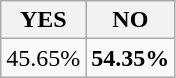<table class="wikitable">
<tr>
<th>YES</th>
<th>NO</th>
</tr>
<tr>
<td>45.65%</td>
<td><strong>54.35%</strong></td>
</tr>
</table>
